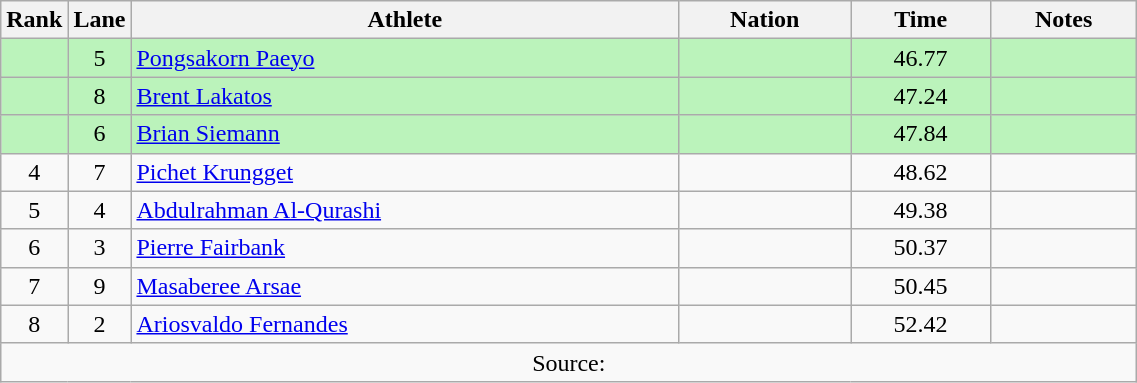<table class="wikitable sortable" style="text-align:center;width: 60%;">
<tr>
<th scope="col" style="width: 10px;">Rank</th>
<th scope="col" style="width: 10px;">Lane</th>
<th scope="col">Athlete</th>
<th scope="col">Nation</th>
<th scope="col">Time</th>
<th scope="col">Notes</th>
</tr>
<tr bgcolor=bbf3bb>
<td></td>
<td>5</td>
<td align=left><a href='#'>Pongsakorn Paeyo</a></td>
<td align=left></td>
<td>46.77</td>
<td></td>
</tr>
<tr bgcolor=bbf3bb>
<td></td>
<td>8</td>
<td align=left><a href='#'>Brent Lakatos</a></td>
<td align=left></td>
<td>47.24</td>
<td></td>
</tr>
<tr bgcolor=bbf3bb>
<td></td>
<td>6</td>
<td align=left><a href='#'>Brian Siemann</a></td>
<td align=left></td>
<td>47.84</td>
<td></td>
</tr>
<tr>
<td>4</td>
<td>7</td>
<td align=left><a href='#'>Pichet Krungget</a></td>
<td align=left></td>
<td>48.62</td>
<td></td>
</tr>
<tr>
<td>5</td>
<td>4</td>
<td align=left><a href='#'>Abdulrahman Al-Qurashi</a></td>
<td align=left></td>
<td>49.38</td>
<td></td>
</tr>
<tr>
<td>6</td>
<td>3</td>
<td align=left><a href='#'>Pierre Fairbank</a></td>
<td align=left></td>
<td>50.37</td>
<td></td>
</tr>
<tr>
<td>7</td>
<td>9</td>
<td align=left><a href='#'>Masaberee Arsae</a></td>
<td align=left></td>
<td>50.45</td>
<td></td>
</tr>
<tr>
<td>8</td>
<td>2</td>
<td align=left><a href='#'>Ariosvaldo Fernandes</a></td>
<td align=left></td>
<td>52.42</td>
<td></td>
</tr>
<tr class="sortbottom">
<td colspan="6">Source:</td>
</tr>
</table>
